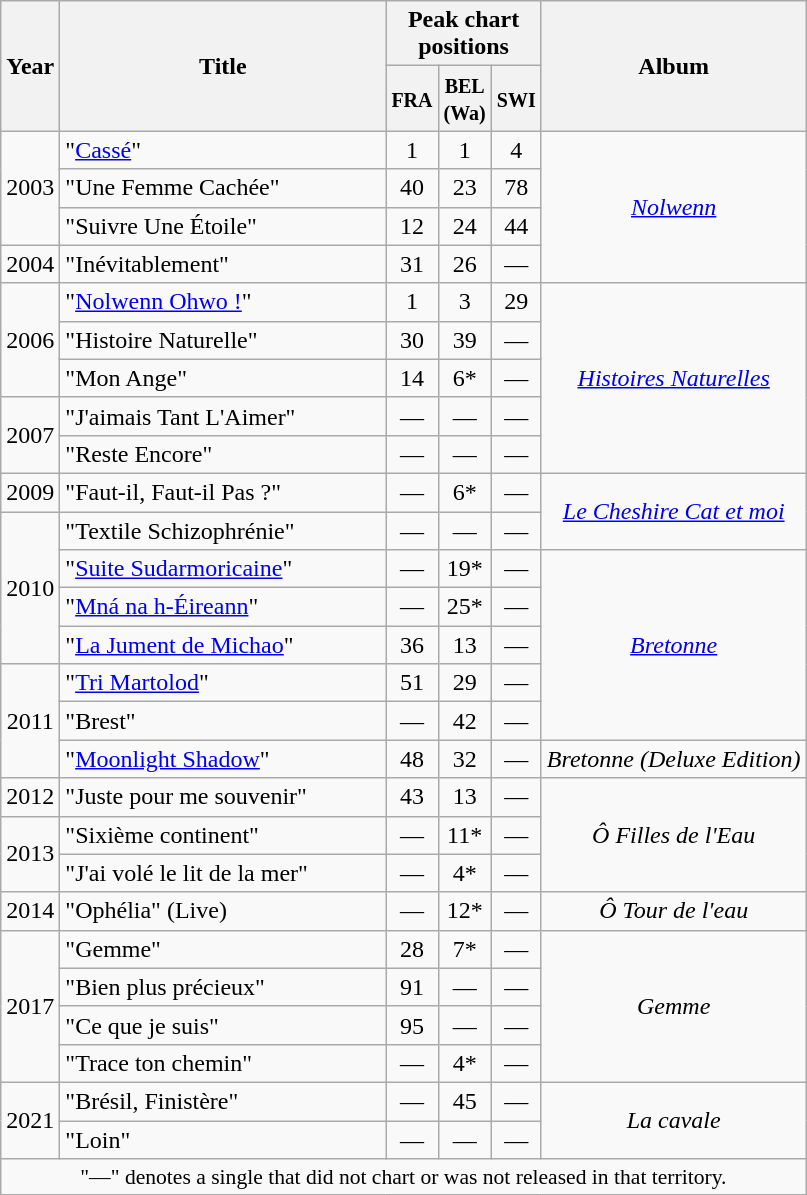<table class="wikitable">
<tr>
<th width="20" rowspan="2">Year</th>
<th width="210" rowspan="2">Title</th>
<th align="center" colspan="3">Peak chart positions</th>
<th align="center" rowspan="2">Album</th>
</tr>
<tr>
<th width="15"><small>FRA</small><br></th>
<th width="15"><small>BEL <br> (Wa)</small><br></th>
<th width="15"><small>SWI</small><br></th>
</tr>
<tr>
<td align="center" rowspan="3">2003</td>
<td>"<a href='#'>Cassé</a>"</td>
<td align="center">1</td>
<td align="center">1</td>
<td align="center">4</td>
<td align="center" rowspan="4"><em><a href='#'>Nolwenn</a></em></td>
</tr>
<tr>
<td>"Une Femme Cachée"</td>
<td align="center">40</td>
<td align="center">23</td>
<td align="center">78</td>
</tr>
<tr>
<td>"Suivre Une Étoile"</td>
<td align="center">12</td>
<td align="center">24</td>
<td align="center">44</td>
</tr>
<tr>
<td>2004</td>
<td>"Inévitablement"</td>
<td align="center">31</td>
<td align="center">26</td>
<td align="center">—</td>
</tr>
<tr>
<td align="center" rowspan="3">2006</td>
<td>"<a href='#'>Nolwenn Ohwo !</a>"</td>
<td align="center">1</td>
<td align="center">3</td>
<td align="center">29</td>
<td align="center" rowspan="5"><em><a href='#'>Histoires Naturelles</a></em></td>
</tr>
<tr>
<td>"Histoire Naturelle"</td>
<td align="center">30</td>
<td align="center">39</td>
<td align="center">—</td>
</tr>
<tr>
<td>"Mon Ange"</td>
<td align="center">14</td>
<td align="center">6*</td>
<td align="center">—</td>
</tr>
<tr>
<td align="center" rowspan="2">2007</td>
<td>"J'aimais Tant L'Aimer"</td>
<td align="center">—</td>
<td align="center">—</td>
<td align="center">—</td>
</tr>
<tr>
<td>"Reste Encore"</td>
<td align="center">—</td>
<td align="center">—</td>
<td align="center">—</td>
</tr>
<tr>
<td>2009</td>
<td>"Faut-il, Faut-il Pas ?"</td>
<td align="center">—</td>
<td align="center">6*</td>
<td align="center">—</td>
<td align="center" rowspan="2"><em><a href='#'>Le Cheshire Cat et moi</a></em></td>
</tr>
<tr>
<td align="center" rowspan="4">2010</td>
<td>"Textile Schizophrénie"</td>
<td align="center">—</td>
<td align="center">—</td>
<td align="center">—</td>
</tr>
<tr>
<td>"<a href='#'>Suite Sudarmoricaine</a>"</td>
<td align="center">—</td>
<td align="center">19*</td>
<td align="center">—</td>
<td align="center" rowspan="5"><em><a href='#'>Bretonne</a></em></td>
</tr>
<tr>
<td>"<a href='#'>Mná na h-Éireann</a>"</td>
<td align="center">—</td>
<td align="center">25*</td>
<td align="center">—</td>
</tr>
<tr>
<td>"<a href='#'>La Jument de Michao</a>"</td>
<td align="center">36</td>
<td align="center">13</td>
<td align="center">—</td>
</tr>
<tr>
<td align="center" rowspan="3">2011</td>
<td>"<a href='#'>Tri Martolod</a>"</td>
<td align="center">51</td>
<td align="center">29</td>
<td align="center">—</td>
</tr>
<tr>
<td>"Brest"</td>
<td align="center">—</td>
<td align="center">42</td>
<td align="center">—</td>
</tr>
<tr>
<td>"<a href='#'>Moonlight Shadow</a>"</td>
<td align="center">48</td>
<td align="center">32</td>
<td align="center">—</td>
<td align="center"><em>Bretonne (Deluxe Edition)</em></td>
</tr>
<tr>
<td align="center">2012</td>
<td>"Juste pour me souvenir"</td>
<td align="center">43</td>
<td align="center">13</td>
<td align="center">—</td>
<td align="center" rowspan="3"><em>Ô Filles de l'Eau</em></td>
</tr>
<tr>
<td align="center" rowspan="2">2013</td>
<td>"Sixième continent"</td>
<td align="center">—</td>
<td align="center">11*</td>
<td align="center">—</td>
</tr>
<tr>
<td>"J'ai volé le lit de la mer"</td>
<td align="center">—</td>
<td align="center">4*</td>
<td align="center">—</td>
</tr>
<tr>
<td align="center">2014</td>
<td>"Ophélia" (Live)</td>
<td align="center">—</td>
<td align="center">12*</td>
<td align="center">—</td>
<td align="center"><em>Ô Tour de l'eau</em></td>
</tr>
<tr>
<td align="center" rowspan="4">2017</td>
<td>"Gemme"</td>
<td align="center">28<br></td>
<td align="center">7*</td>
<td align="center">—</td>
<td align="center" rowspan="4"><em>Gemme</em></td>
</tr>
<tr>
<td>"Bien plus précieux"</td>
<td align="center">91<br></td>
<td align="center">—</td>
<td align="center">—</td>
</tr>
<tr>
<td>"Ce que je suis"</td>
<td align="center">95<br></td>
<td align="center">—</td>
<td align="center">—</td>
</tr>
<tr>
<td>"Trace ton chemin"</td>
<td align="center">—</td>
<td align="center">4*</td>
<td align="center">—</td>
</tr>
<tr>
<td align="center" rowspan="2">2021</td>
<td>"Brésil, Finistère"</td>
<td align="center">—</td>
<td align="center">45</td>
<td align="center">—</td>
<td align="center" rowspan="2"><em>La cavale</em></td>
</tr>
<tr>
<td>"Loin"</td>
<td align="center">—</td>
<td align="center">—</td>
<td align="center">—</td>
</tr>
<tr>
<td align="center" colspan="14" style="font-size: 90%">"—" denotes a single that did not chart or was not released in that territory.</td>
</tr>
</table>
